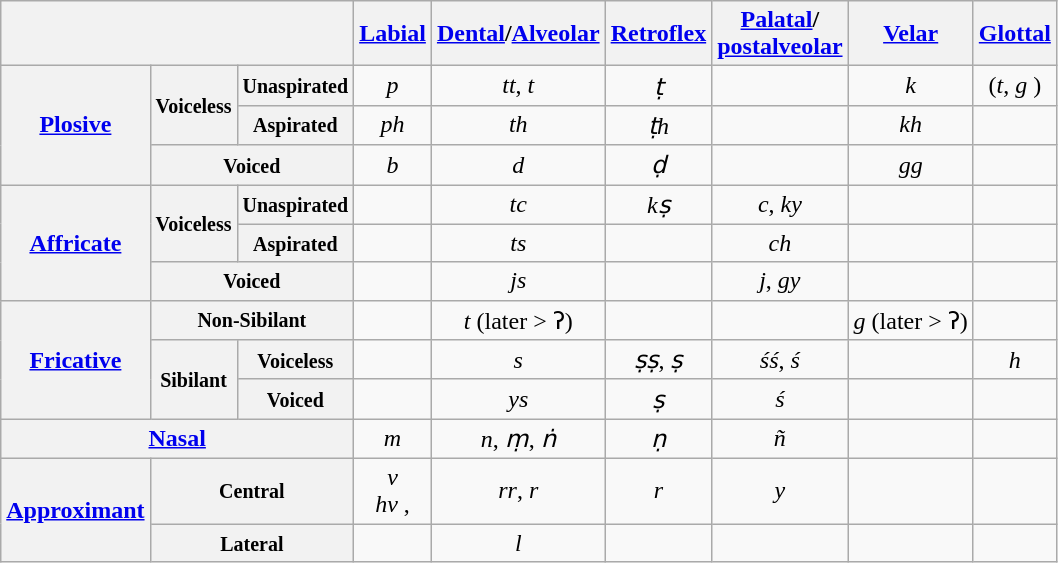<table class="wikitable" style="text-align: center">
<tr>
<th colspan="3"></th>
<th><a href='#'>Labial</a></th>
<th><a href='#'>Dental</a>/<a href='#'>Alveolar</a></th>
<th><a href='#'>Retroflex</a></th>
<th><a href='#'>Palatal</a>/<br><a href='#'>postalveolar</a></th>
<th><a href='#'>Velar</a></th>
<th><a href='#'>Glottal</a></th>
</tr>
<tr>
<th rowspan="3"><a href='#'>Plosive</a></th>
<th rowspan="2"><small>Voiceless</small></th>
<th><small>Unaspirated</small></th>
<td><em>p</em> </td>
<td><em>tt</em>, <em>t</em> </td>
<td><em>ṭ</em> </td>
<td></td>
<td><em>k</em> </td>
<td>(<em>t</em>, <em>g</em> )</td>
</tr>
<tr>
<th><small>Aspirated</small></th>
<td><em>ph</em> </td>
<td><em>th</em> </td>
<td><em>ṭh</em> </td>
<td></td>
<td><em>kh</em> </td>
<td></td>
</tr>
<tr>
<th colspan="2"><small>Voiced</small></th>
<td><em>b</em> </td>
<td><em>d</em> </td>
<td><em>ḍ</em> </td>
<td></td>
<td><em>gg</em> </td>
<td></td>
</tr>
<tr>
<th rowspan="3"><a href='#'>Affricate</a></th>
<th rowspan="2"><small>Voiceless</small></th>
<th><small>Unaspirated</small></th>
<td></td>
<td><em>tc</em> </td>
<td><em>kṣ</em> </td>
<td><em>c</em>, <em>ky</em> </td>
<td></td>
<td></td>
</tr>
<tr>
<th><small>Aspirated</small></th>
<td></td>
<td><em>ts</em> </td>
<td></td>
<td><em>ch</em> </td>
<td></td>
<td></td>
</tr>
<tr>
<th colspan="2"><small>Voiced</small></th>
<td></td>
<td><em>js</em> </td>
<td></td>
<td><em>j</em>, <em>gy</em> </td>
<td></td>
<td></td>
</tr>
<tr>
<th rowspan="3"><a href='#'>Fricative</a></th>
<th colspan="2"><small>Non-Sibilant</small></th>
<td></td>
<td><em>t</em>  (later > ʔ)</td>
<td></td>
<td></td>
<td><em>g</em>  (later > ʔ)</td>
<td></td>
</tr>
<tr>
<th rowspan="2"><small>Sibilant</small></th>
<th><small>Voiceless</small></th>
<td></td>
<td><em>s</em> </td>
<td><em>ṣṣ</em>, <em>ṣ</em> </td>
<td><em>śś</em>, <em>ś</em> </td>
<td></td>
<td><em>h</em> </td>
</tr>
<tr>
<th><small>Voiced</small></th>
<td></td>
<td><em>ys</em> </td>
<td><em>ṣ</em> </td>
<td><em>ś</em> </td>
<td></td>
<td></td>
</tr>
<tr>
<th colspan="3"><a href='#'>Nasal</a></th>
<td><em>m</em> </td>
<td><em>n</em>, <em>ṃ</em>, <em>ṅ</em> </td>
<td><em>ṇ</em> </td>
<td><em>ñ</em> </td>
<td></td>
<td></td>
</tr>
<tr>
<th rowspan="2"><a href='#'>Approximant</a></th>
<th colspan="2"><small>Central</small></th>
<td><em>v</em>  <br> <em>hv</em> , </td>
<td><em>rr</em>, <em>r</em> </td>
<td><em>r</em> </td>
<td><em>y</em> </td>
<td></td>
<td></td>
</tr>
<tr>
<th colspan="2"><small>Lateral</small></th>
<td></td>
<td><em>l</em> </td>
<td></td>
<td></td>
<td></td>
<td></td>
</tr>
</table>
